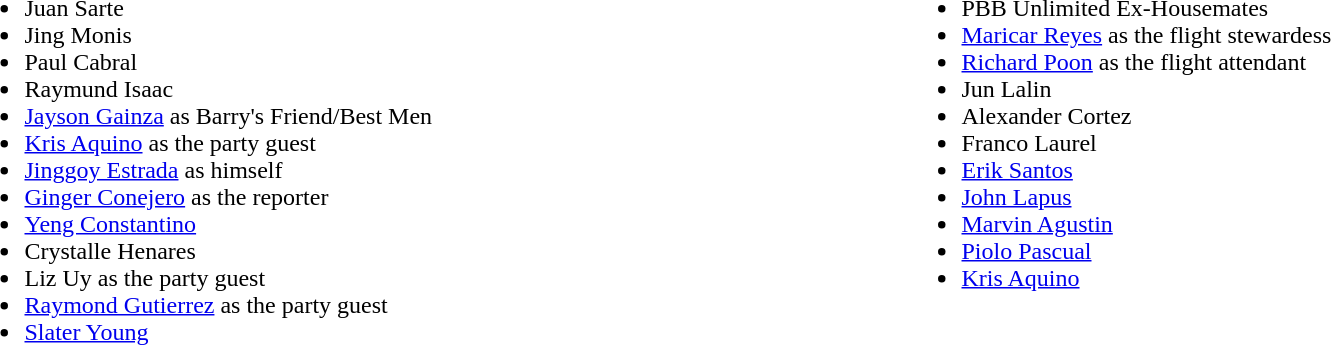<table width=99%>
<tr>
<td valign=top width=25%><br><ul><li>Juan Sarte</li><li>Jing Monis</li><li>Paul Cabral</li><li>Raymund Isaac</li><li><a href='#'>Jayson Gainza</a> as Barry's Friend/Best Men</li><li><a href='#'>Kris Aquino</a> as the party guest</li><li><a href='#'>Jinggoy Estrada</a> as himself</li><li><a href='#'>Ginger Conejero</a> as the reporter</li><li><a href='#'>Yeng Constantino</a></li><li>Crystalle Henares</li><li>Liz Uy as the party guest</li><li><a href='#'>Raymond Gutierrez</a> as the party guest</li><li><a href='#'>Slater Young</a></li></ul></td>
<td valign=top width=25%><br><ul><li>PBB Unlimited Ex-Housemates</li><li><a href='#'>Maricar Reyes</a> as the flight stewardess</li><li><a href='#'>Richard Poon</a> as the flight attendant</li><li>Jun Lalin</li><li>Alexander Cortez</li><li>Franco Laurel</li><li><a href='#'>Erik Santos</a></li><li><a href='#'>John Lapus</a></li><li><a href='#'>Marvin Agustin</a></li><li><a href='#'>Piolo Pascual</a></li><li><a href='#'>Kris Aquino</a></li></ul></td>
</tr>
</table>
